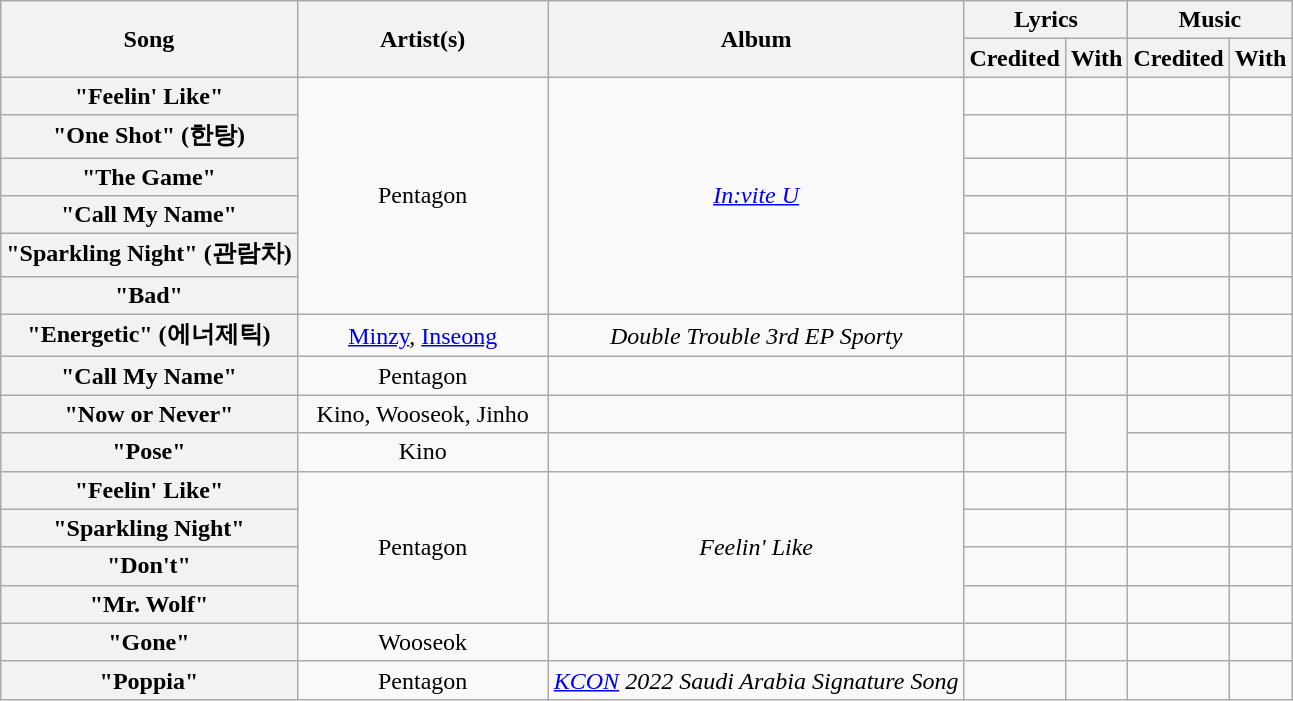<table class="wikitable plainrowheaders" style="text-align:center">
<tr>
<th rowspan="2">Song</th>
<th rowspan="2" style="width:10em;">Artist(s)</th>
<th rowspan="2">Album</th>
<th colspan="2">Lyrics</th>
<th colspan="2">Music</th>
</tr>
<tr>
<th>Credited</th>
<th>With</th>
<th>Credited</th>
<th>With</th>
</tr>
<tr>
<th scope="row">"Feelin' Like"</th>
<td rowspan="6">Pentagon</td>
<td rowspan="6"><em><a href='#'>In:vite U</a></em></td>
<td></td>
<td></td>
<td></td>
<td></td>
</tr>
<tr>
<th scope="row">"One Shot" (한탕)</th>
<td></td>
<td></td>
<td></td>
<td></td>
</tr>
<tr>
<th scope="row">"The Game"</th>
<td></td>
<td></td>
<td></td>
<td></td>
</tr>
<tr>
<th scope="row">"Call My Name"</th>
<td></td>
<td></td>
<td></td>
<td></td>
</tr>
<tr>
<th scope="row">"Sparkling Night" (관람차)</th>
<td></td>
<td></td>
<td></td>
<td></td>
</tr>
<tr>
<th scope="row">"Bad"</th>
<td></td>
<td></td>
<td></td>
<td></td>
</tr>
<tr>
<th scope="row">"Energetic" (에너제틱)</th>
<td><a href='#'>Minzy</a>, <a href='#'>Inseong</a></td>
<td><em>Double Trouble 3rd EP Sporty</em></td>
<td></td>
<td></td>
<td></td>
<td></td>
</tr>
<tr>
<th scope="row">"Call My Name"<br></th>
<td>Pentagon</td>
<td></td>
<td></td>
<td></td>
<td></td>
<td></td>
</tr>
<tr>
<th scope="row">"Now or Never"</th>
<td>Kino, Wooseok, Jinho</td>
<td></td>
<td></td>
<td rowspan="2"></td>
<td></td>
<td></td>
</tr>
<tr>
<th scope="row">"Pose"</th>
<td>Kino</td>
<td></td>
<td></td>
<td></td>
<td></td>
</tr>
<tr>
<th scope="row">"Feelin' Like" </th>
<td rowspan="4">Pentagon</td>
<td rowspan="4"><em>Feelin' Like</em></td>
<td></td>
<td></td>
<td></td>
<td></td>
</tr>
<tr>
<th scope="row">"Sparkling Night" </th>
<td></td>
<td></td>
<td></td>
<td></td>
</tr>
<tr>
<th scope="row">"Don't"</th>
<td></td>
<td></td>
<td></td>
<td></td>
</tr>
<tr>
<th scope="row">"Mr. Wolf"</th>
<td></td>
<td></td>
<td></td>
<td></td>
</tr>
<tr>
<th scope="row">"Gone"</th>
<td>Wooseok</td>
<td></td>
<td></td>
<td></td>
<td></td>
<td></td>
</tr>
<tr>
<th scope="row">"Poppia" </th>
<td>Pentagon</td>
<td><em><a href='#'>KCON</a> 2022 Saudi Arabia Signature Song</em></td>
<td></td>
<td></td>
<td></td>
<td></td>
</tr>
</table>
